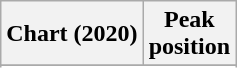<table class="wikitable sortable plainrowheaders" style="text-align:center">
<tr>
<th scope="col">Chart (2020)</th>
<th scope="col">Peak<br>position</th>
</tr>
<tr>
</tr>
<tr>
</tr>
</table>
